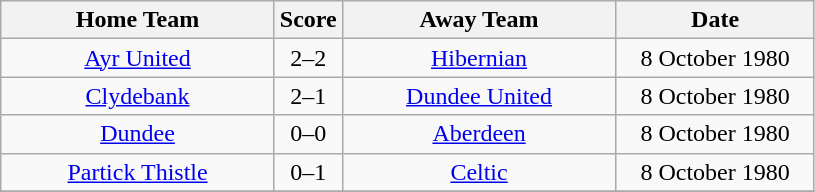<table class="wikitable" style="text-align:center;">
<tr>
<th width=175>Home Team</th>
<th width=20>Score</th>
<th width=175>Away Team</th>
<th width= 125>Date</th>
</tr>
<tr>
<td><a href='#'>Ayr United</a></td>
<td>2–2</td>
<td><a href='#'>Hibernian</a></td>
<td>8 October 1980</td>
</tr>
<tr>
<td><a href='#'>Clydebank</a></td>
<td>2–1</td>
<td><a href='#'>Dundee United</a></td>
<td>8 October 1980</td>
</tr>
<tr>
<td><a href='#'>Dundee</a></td>
<td>0–0</td>
<td><a href='#'>Aberdeen</a></td>
<td>8 October 1980</td>
</tr>
<tr>
<td><a href='#'>Partick Thistle</a></td>
<td>0–1</td>
<td><a href='#'>Celtic</a></td>
<td>8 October 1980</td>
</tr>
<tr>
</tr>
</table>
